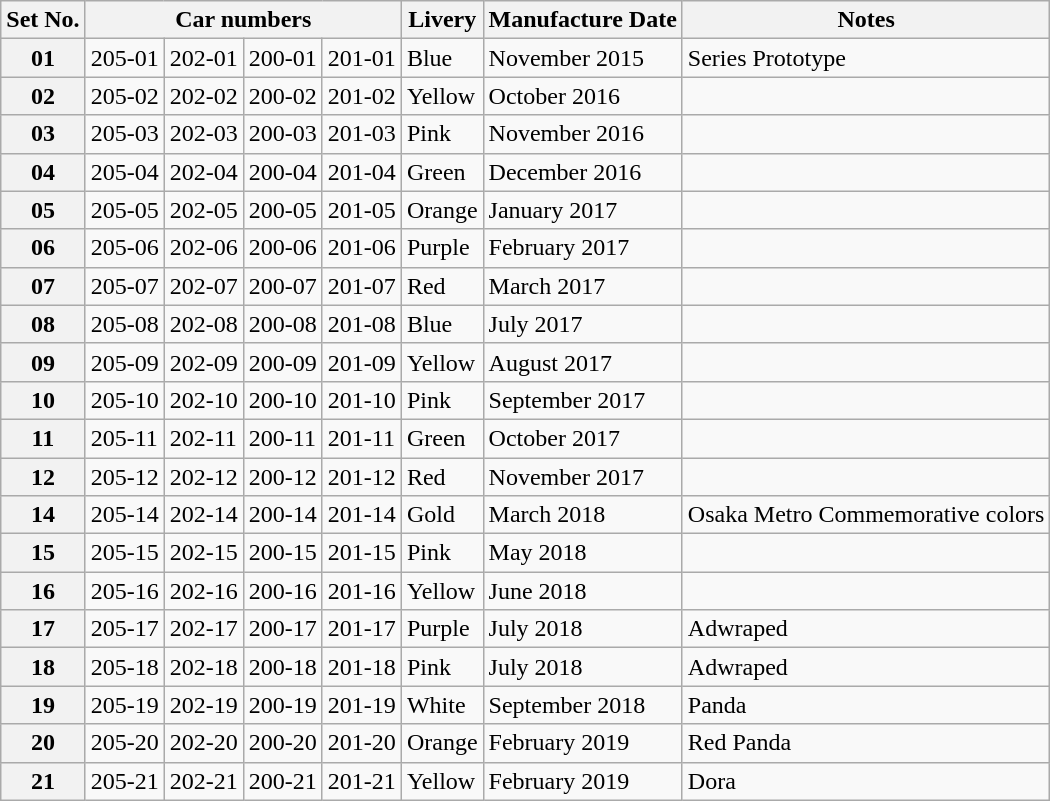<table class="wikitable">
<tr>
<th>Set No.</th>
<th colspan=4>Car numbers</th>
<th>Livery</th>
<th>Manufacture Date</th>
<th>Notes</th>
</tr>
<tr>
<th>01</th>
<td>205-01</td>
<td>202-01</td>
<td>200-01</td>
<td>201-01</td>
<td> Blue</td>
<td>November 2015</td>
<td>Series Prototype</td>
</tr>
<tr>
<th>02</th>
<td>205-02</td>
<td>202-02</td>
<td>200-02</td>
<td>201-02</td>
<td> Yellow</td>
<td>October 2016</td>
<td></td>
</tr>
<tr>
<th>03</th>
<td>205-03</td>
<td>202-03</td>
<td>200-03</td>
<td>201-03</td>
<td> Pink</td>
<td>November 2016</td>
<td></td>
</tr>
<tr>
<th>04</th>
<td>205-04</td>
<td>202-04</td>
<td>200-04</td>
<td>201-04</td>
<td> Green</td>
<td>December 2016</td>
<td></td>
</tr>
<tr>
<th>05</th>
<td>205-05</td>
<td>202-05</td>
<td>200-05</td>
<td>201-05</td>
<td> Orange</td>
<td>January 2017</td>
<td></td>
</tr>
<tr>
<th>06</th>
<td>205-06</td>
<td>202-06</td>
<td>200-06</td>
<td>201-06</td>
<td> Purple</td>
<td>February 2017</td>
<td></td>
</tr>
<tr>
<th>07</th>
<td>205-07</td>
<td>202-07</td>
<td>200-07</td>
<td>201-07</td>
<td> Red</td>
<td>March 2017</td>
<td></td>
</tr>
<tr>
<th>08</th>
<td>205-08</td>
<td>202-08</td>
<td>200-08</td>
<td>201-08</td>
<td> Blue</td>
<td>July 2017</td>
<td></td>
</tr>
<tr>
<th>09</th>
<td>205-09</td>
<td>202-09</td>
<td>200-09</td>
<td>201-09</td>
<td> Yellow</td>
<td>August 2017</td>
<td></td>
</tr>
<tr>
<th>10</th>
<td>205-10</td>
<td>202-10</td>
<td>200-10</td>
<td>201-10</td>
<td> Pink</td>
<td>September 2017</td>
<td></td>
</tr>
<tr>
<th>11</th>
<td>205-11</td>
<td>202-11</td>
<td>200-11</td>
<td>201-11</td>
<td> Green</td>
<td>October 2017</td>
<td></td>
</tr>
<tr>
<th>12</th>
<td>205-12</td>
<td>202-12</td>
<td>200-12</td>
<td>201-12</td>
<td> Red</td>
<td>November 2017</td>
<td></td>
</tr>
<tr>
<th>14</th>
<td>205-14</td>
<td>202-14</td>
<td>200-14</td>
<td>201-14</td>
<td> Gold</td>
<td>March 2018</td>
<td>Osaka Metro Commemorative colors</td>
</tr>
<tr>
<th>15</th>
<td>205-15</td>
<td>202-15</td>
<td>200-15</td>
<td>201-15</td>
<td> Pink</td>
<td>May 2018</td>
<td></td>
</tr>
<tr>
<th>16</th>
<td>205-16</td>
<td>202-16</td>
<td>200-16</td>
<td>201-16</td>
<td> Yellow</td>
<td>June 2018</td>
<td></td>
</tr>
<tr>
<th>17</th>
<td>205-17</td>
<td>202-17</td>
<td>200-17</td>
<td>201-17</td>
<td> Purple</td>
<td>July 2018</td>
<td>Adwraped</td>
</tr>
<tr>
<th>18</th>
<td>205-18</td>
<td>202-18</td>
<td>200-18</td>
<td>201-18</td>
<td> Pink</td>
<td>July 2018</td>
<td>Adwraped</td>
</tr>
<tr>
<th>19</th>
<td>205-19</td>
<td>202-19</td>
<td>200-19</td>
<td>201-19</td>
<td> White</td>
<td>September 2018</td>
<td>Panda</td>
</tr>
<tr>
<th>20</th>
<td>205-20</td>
<td>202-20</td>
<td>200-20</td>
<td>201-20</td>
<td> Orange</td>
<td>February 2019</td>
<td>Red Panda</td>
</tr>
<tr>
<th>21</th>
<td>205-21</td>
<td>202-21</td>
<td>200-21</td>
<td>201-21</td>
<td> Yellow</td>
<td>February 2019</td>
<td>Dora</td>
</tr>
</table>
